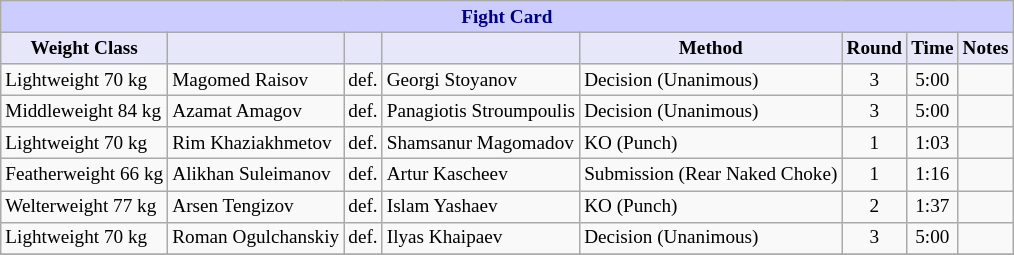<table class="wikitable" style="font-size: 80%;">
<tr>
<th colspan="8" style="background-color: #ccf; color: #000080; text-align: center;"><strong>Fight Card</strong></th>
</tr>
<tr>
<th colspan="1" style="background-color: #E6E8FA; color: #000000; text-align: center;">Weight Class</th>
<th colspan="1" style="background-color: #E6E8FA; color: #000000; text-align: center;"></th>
<th colspan="1" style="background-color: #E6E8FA; color: #000000; text-align: center;"></th>
<th colspan="1" style="background-color: #E6E8FA; color: #000000; text-align: center;"></th>
<th colspan="1" style="background-color: #E6E8FA; color: #000000; text-align: center;">Method</th>
<th colspan="1" style="background-color: #E6E8FA; color: #000000; text-align: center;">Round</th>
<th colspan="1" style="background-color: #E6E8FA; color: #000000; text-align: center;">Time</th>
<th colspan="1" style="background-color: #E6E8FA; color: #000000; text-align: center;">Notes</th>
</tr>
<tr>
<td>Lightweight 70 kg</td>
<td> Magomed Raisov</td>
<td>def.</td>
<td> Georgi Stoyanov</td>
<td>Decision (Unanimous)</td>
<td align=center>3</td>
<td align=center>5:00</td>
<td></td>
</tr>
<tr>
<td>Middleweight 84 kg</td>
<td> Azamat Amagov</td>
<td>def.</td>
<td> Panagiotis Stroumpoulis</td>
<td>Decision (Unanimous)</td>
<td align=center>3</td>
<td align=center>5:00</td>
<td></td>
</tr>
<tr>
<td>Lightweight 70 kg</td>
<td> Rim Khaziakhmetov</td>
<td>def.</td>
<td> Shamsanur Magomadov</td>
<td>KO (Punch)</td>
<td align=center>1</td>
<td align=center>1:03</td>
<td></td>
</tr>
<tr>
<td>Featherweight 66 kg</td>
<td> Alikhan Suleimanov</td>
<td>def.</td>
<td> Artur Kascheev</td>
<td>Submission (Rear Naked Choke)</td>
<td align=center>1</td>
<td align=center>1:16</td>
<td></td>
</tr>
<tr>
<td>Welterweight 77 kg</td>
<td> Arsen Tengizov</td>
<td>def.</td>
<td> Islam Yashaev</td>
<td>KO (Punch)</td>
<td align=center>2</td>
<td align=center>1:37</td>
<td></td>
</tr>
<tr>
<td>Lightweight 70 kg</td>
<td> Roman Ogulchanskiy</td>
<td>def.</td>
<td> Ilyas Khaipaev</td>
<td>Decision (Unanimous)</td>
<td align=center>3</td>
<td align=center>5:00</td>
<td></td>
</tr>
<tr>
</tr>
</table>
